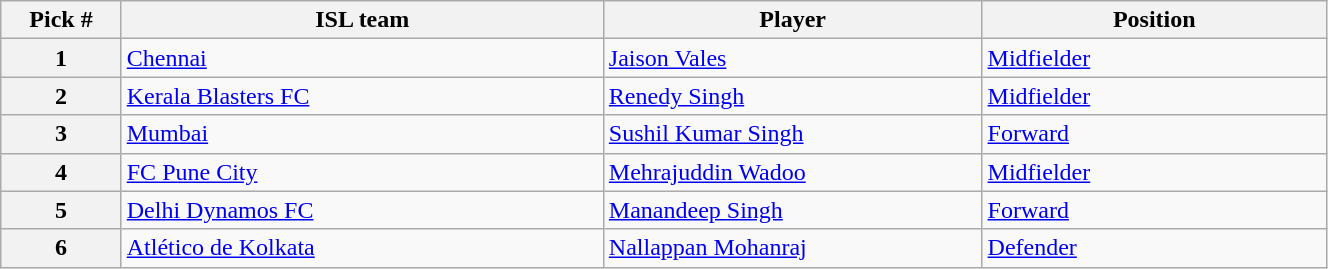<table class="wikitable sortable" style="width:70%">
<tr>
<th width=7%>Pick #</th>
<th width=28%>ISL team</th>
<th width=22%>Player</th>
<th width=20%>Position</th>
</tr>
<tr>
<th>1</th>
<td><a href='#'>Chennai</a></td>
<td><a href='#'>Jaison Vales</a></td>
<td><a href='#'>Midfielder</a></td>
</tr>
<tr>
<th>2</th>
<td><a href='#'>Kerala Blasters FC</a></td>
<td><a href='#'>Renedy Singh</a></td>
<td><a href='#'>Midfielder</a></td>
</tr>
<tr>
<th>3</th>
<td><a href='#'>Mumbai</a></td>
<td><a href='#'>Sushil Kumar Singh</a></td>
<td><a href='#'>Forward</a></td>
</tr>
<tr>
<th>4</th>
<td><a href='#'>FC Pune City</a></td>
<td><a href='#'>Mehrajuddin Wadoo</a></td>
<td><a href='#'>Midfielder</a></td>
</tr>
<tr>
<th>5</th>
<td><a href='#'>Delhi Dynamos FC</a></td>
<td><a href='#'>Manandeep Singh</a></td>
<td><a href='#'>Forward</a></td>
</tr>
<tr>
<th>6</th>
<td><a href='#'>Atlético de Kolkata</a></td>
<td><a href='#'>Nallappan Mohanraj</a></td>
<td><a href='#'>Defender</a></td>
</tr>
</table>
